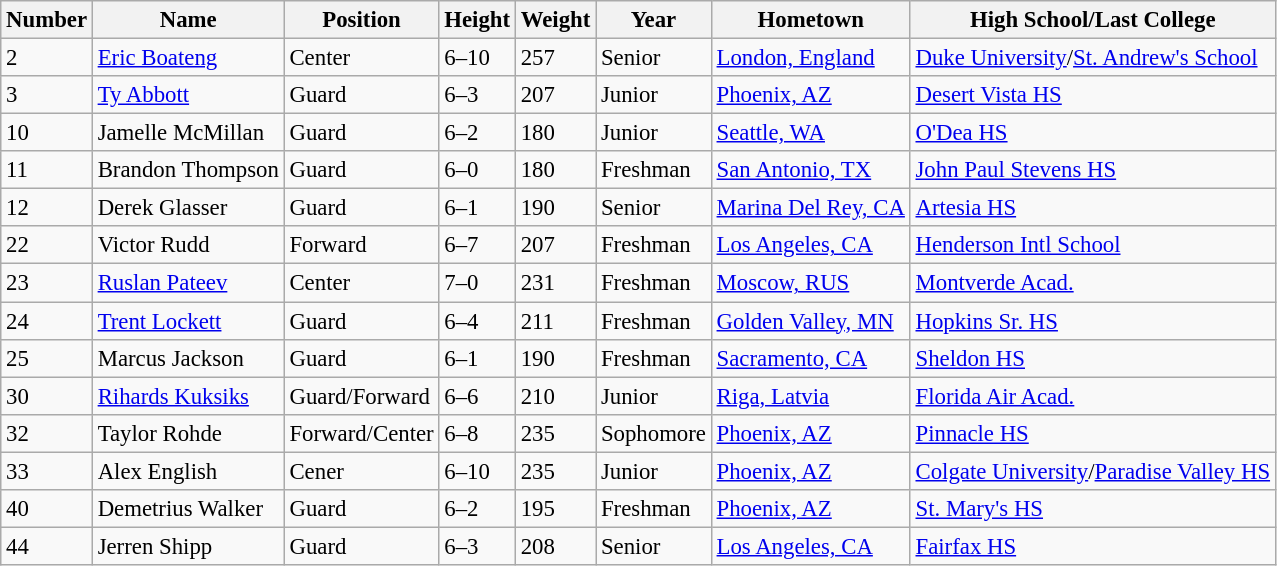<table class="wikitable" style="font-size: 95%;">
<tr>
<th>Number</th>
<th>Name</th>
<th>Position</th>
<th>Height</th>
<th>Weight</th>
<th>Year</th>
<th>Hometown</th>
<th>High School/Last College</th>
</tr>
<tr>
<td>2</td>
<td><a href='#'>Eric Boateng</a></td>
<td>Center</td>
<td>6–10</td>
<td>257</td>
<td>Senior</td>
<td><a href='#'>London, England</a></td>
<td><a href='#'>Duke University</a>/<a href='#'>St. Andrew's School</a></td>
</tr>
<tr>
<td>3</td>
<td><a href='#'>Ty Abbott</a></td>
<td>Guard</td>
<td>6–3</td>
<td>207</td>
<td>Junior</td>
<td><a href='#'>Phoenix, AZ</a></td>
<td><a href='#'>Desert Vista HS</a></td>
</tr>
<tr>
<td>10</td>
<td>Jamelle McMillan</td>
<td>Guard</td>
<td>6–2</td>
<td>180</td>
<td>Junior</td>
<td><a href='#'>Seattle, WA</a></td>
<td><a href='#'>O'Dea HS</a></td>
</tr>
<tr>
<td>11</td>
<td>Brandon Thompson</td>
<td>Guard</td>
<td>6–0</td>
<td>180</td>
<td>Freshman</td>
<td><a href='#'>San Antonio, TX</a></td>
<td><a href='#'>John Paul Stevens HS</a></td>
</tr>
<tr>
<td>12</td>
<td>Derek Glasser</td>
<td>Guard</td>
<td>6–1</td>
<td>190</td>
<td>Senior</td>
<td><a href='#'>Marina Del Rey, CA</a></td>
<td><a href='#'>Artesia HS</a></td>
</tr>
<tr>
<td>22</td>
<td>Victor Rudd</td>
<td>Forward</td>
<td>6–7</td>
<td>207</td>
<td>Freshman</td>
<td><a href='#'>Los Angeles, CA</a></td>
<td><a href='#'>Henderson Intl School</a></td>
</tr>
<tr>
<td>23</td>
<td><a href='#'>Ruslan Pateev</a></td>
<td>Center</td>
<td>7–0</td>
<td>231</td>
<td>Freshman</td>
<td><a href='#'>Moscow, RUS</a></td>
<td><a href='#'>Montverde Acad.</a></td>
</tr>
<tr>
<td>24</td>
<td><a href='#'>Trent Lockett</a></td>
<td>Guard</td>
<td>6–4</td>
<td>211</td>
<td>Freshman</td>
<td><a href='#'>Golden Valley, MN</a></td>
<td><a href='#'>Hopkins Sr. HS</a></td>
</tr>
<tr>
<td>25</td>
<td>Marcus Jackson</td>
<td>Guard</td>
<td>6–1</td>
<td>190</td>
<td>Freshman</td>
<td><a href='#'>Sacramento, CA</a></td>
<td><a href='#'>Sheldon HS</a></td>
</tr>
<tr>
<td>30</td>
<td><a href='#'>Rihards Kuksiks</a></td>
<td>Guard/Forward</td>
<td>6–6</td>
<td>210</td>
<td>Junior</td>
<td><a href='#'>Riga, Latvia</a></td>
<td><a href='#'>Florida Air Acad.</a></td>
</tr>
<tr>
<td>32</td>
<td>Taylor Rohde</td>
<td>Forward/Center</td>
<td>6–8</td>
<td>235</td>
<td>Sophomore</td>
<td><a href='#'>Phoenix, AZ</a></td>
<td><a href='#'>Pinnacle HS</a></td>
</tr>
<tr>
<td>33</td>
<td>Alex English</td>
<td>Cener</td>
<td>6–10</td>
<td>235</td>
<td>Junior</td>
<td><a href='#'>Phoenix, AZ</a></td>
<td><a href='#'>Colgate University</a>/<a href='#'>Paradise Valley HS</a></td>
</tr>
<tr>
<td>40</td>
<td>Demetrius Walker</td>
<td>Guard</td>
<td>6–2</td>
<td>195</td>
<td>Freshman</td>
<td><a href='#'>Phoenix, AZ</a></td>
<td><a href='#'>St. Mary's HS</a></td>
</tr>
<tr>
<td>44</td>
<td>Jerren Shipp</td>
<td>Guard</td>
<td>6–3</td>
<td>208</td>
<td>Senior</td>
<td><a href='#'>Los Angeles, CA</a></td>
<td><a href='#'>Fairfax HS</a></td>
</tr>
</table>
